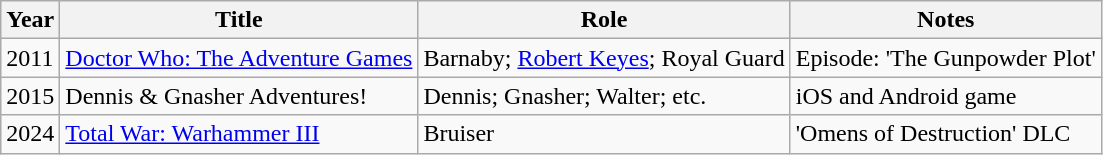<table class="wikitable sortable">
<tr>
<th>Year</th>
<th>Title</th>
<th>Role</th>
<th class="unsortable">Notes</th>
</tr>
<tr>
<td>2011</td>
<td><a href='#'>Doctor Who: The Adventure Games</a></td>
<td>Barnaby; <a href='#'>Robert Keyes</a>; Royal Guard</td>
<td>Episode: 'The Gunpowder Plot'</td>
</tr>
<tr>
<td>2015</td>
<td>Dennis & Gnasher Adventures!</td>
<td>Dennis; Gnasher; Walter; etc.</td>
<td>iOS and Android game</td>
</tr>
<tr>
<td>2024</td>
<td><a href='#'>Total War: Warhammer III</a></td>
<td>Bruiser</td>
<td>'Omens of Destruction' DLC</td>
</tr>
</table>
